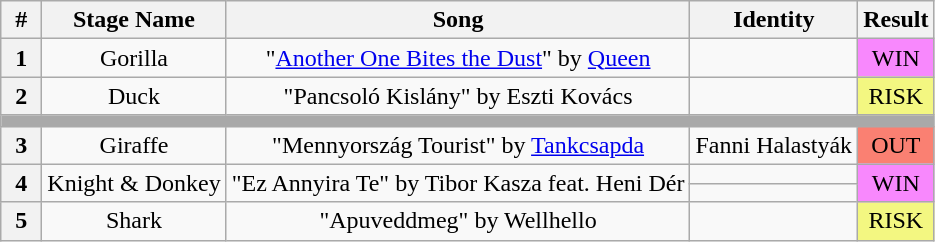<table class="wikitable" style="text-align:center">
<tr>
<th style="width:20px">#</th>
<th>Stage Name</th>
<th>Song</th>
<th>Identity</th>
<th>Result</th>
</tr>
<tr>
<th>1</th>
<td>Gorilla</td>
<td>"<a href='#'>Another One Bites the Dust</a>" by <a href='#'>Queen</a></td>
<td></td>
<td bgcolor="F888FD">WIN</td>
</tr>
<tr>
<th>2</th>
<td>Duck</td>
<td>"Pancsoló Kislány" by Eszti Kovács</td>
<td></td>
<td bgcolor="F3F781">RISK</td>
</tr>
<tr>
<th colspan="5" style="background:darkgrey"></th>
</tr>
<tr>
<th>3</th>
<td>Giraffe</td>
<td>"Mennyország Tourist" by <a href='#'>Tankcsapda</a></td>
<td>Fanni Halastyák</td>
<td bgcolor="salmon">OUT</td>
</tr>
<tr>
<th rowspan="2">4</th>
<td rowspan="2">Knight & Donkey</td>
<td rowspan="2">"Ez Annyira Te" by Tibor Kasza feat. Heni Dér</td>
<td></td>
<td rowspan="2" bgcolor="F888FD">WIN</td>
</tr>
<tr>
<td></td>
</tr>
<tr>
<th>5</th>
<td>Shark</td>
<td>"Apuveddmeg" by Wellhello</td>
<td></td>
<td bgcolor="F3F781">RISK</td>
</tr>
</table>
